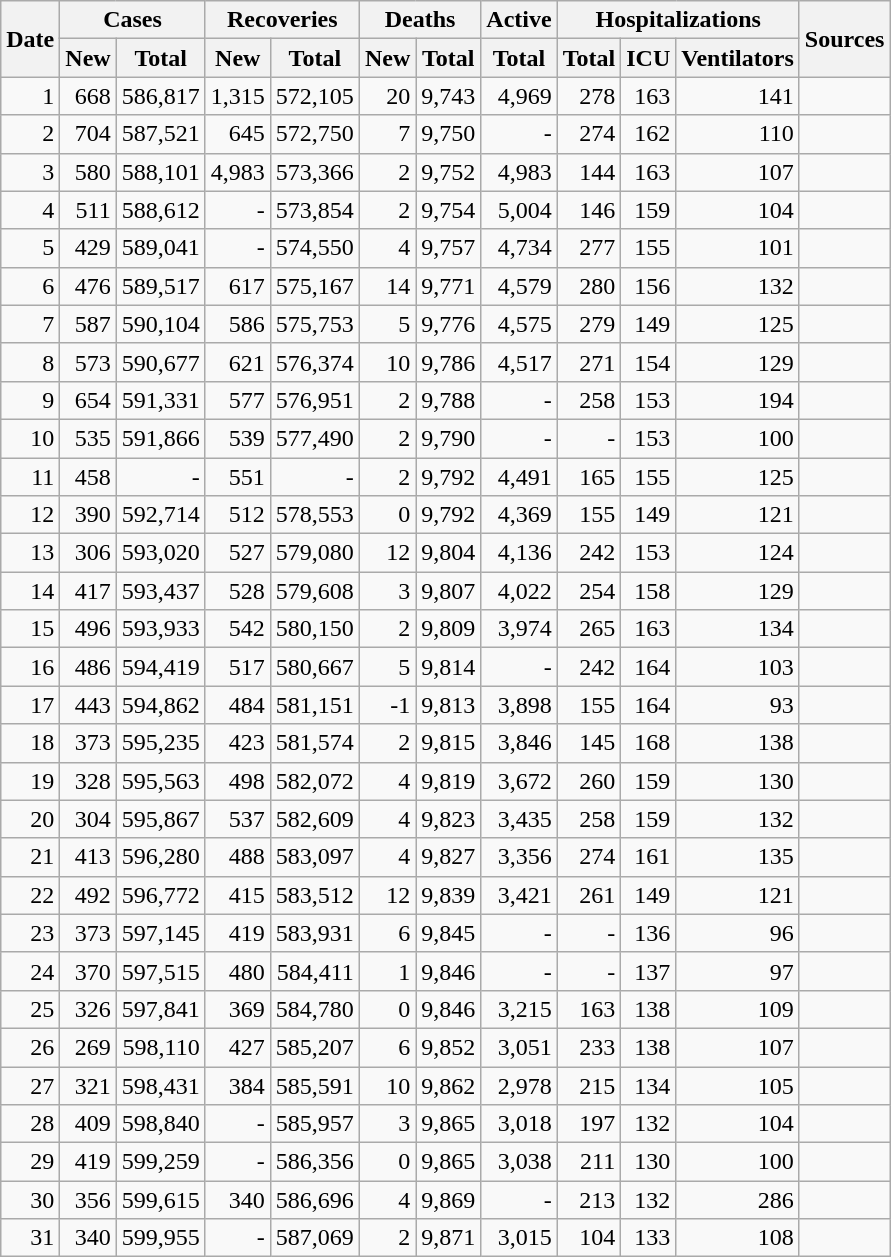<table class="wikitable sortable mw-collapsible mw-collapsed sticky-header-multi sort-under" style="text-align:right;">
<tr>
<th rowspan=2>Date</th>
<th colspan=2>Cases</th>
<th colspan=2>Recoveries</th>
<th colspan=2>Deaths</th>
<th colspan=1>Active</th>
<th colspan=3>Hospitalizations</th>
<th rowspan=2 class="unsortable">Sources</th>
</tr>
<tr>
<th>New</th>
<th>Total</th>
<th>New</th>
<th>Total</th>
<th>New</th>
<th>Total</th>
<th>Total</th>
<th>Total</th>
<th>ICU</th>
<th>Ventilators</th>
</tr>
<tr>
<td>1</td>
<td>668</td>
<td>586,817</td>
<td>1,315</td>
<td>572,105</td>
<td>20</td>
<td>9,743</td>
<td>4,969</td>
<td>278</td>
<td>163</td>
<td>141</td>
<td></td>
</tr>
<tr>
<td>2</td>
<td>704</td>
<td>587,521</td>
<td>645</td>
<td>572,750</td>
<td>7</td>
<td>9,750</td>
<td>-</td>
<td>274</td>
<td>162</td>
<td>110</td>
<td></td>
</tr>
<tr>
<td>3</td>
<td>580</td>
<td>588,101</td>
<td>4,983</td>
<td>573,366</td>
<td>2</td>
<td>9,752</td>
<td>4,983</td>
<td>144</td>
<td>163</td>
<td>107</td>
<td></td>
</tr>
<tr>
<td>4</td>
<td>511</td>
<td>588,612</td>
<td>-</td>
<td>573,854</td>
<td>2</td>
<td>9,754</td>
<td>5,004</td>
<td>146</td>
<td>159</td>
<td>104</td>
<td></td>
</tr>
<tr>
<td>5</td>
<td>429</td>
<td>589,041</td>
<td>-</td>
<td>574,550</td>
<td>4</td>
<td>9,757</td>
<td>4,734</td>
<td>277</td>
<td>155</td>
<td>101</td>
<td></td>
</tr>
<tr>
<td>6</td>
<td>476</td>
<td>589,517</td>
<td>617</td>
<td>575,167</td>
<td>14</td>
<td>9,771</td>
<td>4,579</td>
<td>280</td>
<td>156</td>
<td>132</td>
<td></td>
</tr>
<tr>
<td>7</td>
<td>587</td>
<td>590,104</td>
<td>586</td>
<td>575,753</td>
<td>5</td>
<td>9,776</td>
<td>4,575</td>
<td>279</td>
<td>149</td>
<td>125</td>
<td></td>
</tr>
<tr>
<td>8</td>
<td>573</td>
<td>590,677</td>
<td>621</td>
<td>576,374</td>
<td>10</td>
<td>9,786</td>
<td>4,517</td>
<td>271</td>
<td>154</td>
<td>129</td>
<td></td>
</tr>
<tr>
<td>9</td>
<td>654</td>
<td>591,331</td>
<td>577</td>
<td>576,951</td>
<td>2</td>
<td>9,788</td>
<td>-</td>
<td>258</td>
<td>153</td>
<td>194</td>
<td></td>
</tr>
<tr>
<td>10</td>
<td>535</td>
<td>591,866</td>
<td>539</td>
<td>577,490</td>
<td>2</td>
<td>9,790</td>
<td>-</td>
<td>-</td>
<td>153</td>
<td>100</td>
<td></td>
</tr>
<tr>
<td>11</td>
<td>458</td>
<td>-</td>
<td>551</td>
<td>-</td>
<td>2</td>
<td>9,792</td>
<td>4,491</td>
<td>165</td>
<td>155</td>
<td>125</td>
<td></td>
</tr>
<tr>
<td>12</td>
<td>390</td>
<td>592,714</td>
<td>512</td>
<td>578,553</td>
<td>0</td>
<td>9,792</td>
<td>4,369</td>
<td>155</td>
<td>149</td>
<td>121</td>
<td></td>
</tr>
<tr>
<td>13</td>
<td>306</td>
<td>593,020</td>
<td>527</td>
<td>579,080</td>
<td>12</td>
<td>9,804</td>
<td>4,136</td>
<td>242</td>
<td>153</td>
<td>124</td>
<td></td>
</tr>
<tr>
<td>14</td>
<td>417</td>
<td>593,437</td>
<td>528</td>
<td>579,608</td>
<td>3</td>
<td>9,807</td>
<td>4,022</td>
<td>254</td>
<td>158</td>
<td>129</td>
<td></td>
</tr>
<tr>
<td>15</td>
<td>496</td>
<td>593,933</td>
<td>542</td>
<td>580,150</td>
<td>2</td>
<td>9,809</td>
<td>3,974</td>
<td>265</td>
<td>163</td>
<td>134</td>
<td></td>
</tr>
<tr>
<td>16</td>
<td>486</td>
<td>594,419</td>
<td>517</td>
<td>580,667</td>
<td>5</td>
<td>9,814</td>
<td>-</td>
<td>242</td>
<td>164</td>
<td>103</td>
<td></td>
</tr>
<tr>
<td>17</td>
<td>443</td>
<td>594,862</td>
<td>484</td>
<td>581,151</td>
<td>-1</td>
<td>9,813</td>
<td>3,898</td>
<td>155</td>
<td>164</td>
<td>93</td>
<td></td>
</tr>
<tr>
<td>18</td>
<td>373</td>
<td>595,235</td>
<td>423</td>
<td>581,574</td>
<td>2</td>
<td>9,815</td>
<td>3,846</td>
<td>145</td>
<td>168</td>
<td>138</td>
<td></td>
</tr>
<tr>
<td>19</td>
<td>328</td>
<td>595,563</td>
<td>498</td>
<td>582,072</td>
<td>4</td>
<td>9,819</td>
<td>3,672</td>
<td>260</td>
<td>159</td>
<td>130</td>
<td></td>
</tr>
<tr>
<td>20</td>
<td>304</td>
<td>595,867</td>
<td>537</td>
<td>582,609</td>
<td>4</td>
<td>9,823</td>
<td>3,435</td>
<td>258</td>
<td>159</td>
<td>132</td>
<td></td>
</tr>
<tr>
<td>21</td>
<td>413</td>
<td>596,280</td>
<td>488</td>
<td>583,097</td>
<td>4</td>
<td>9,827</td>
<td>3,356</td>
<td>274</td>
<td>161</td>
<td>135</td>
<td></td>
</tr>
<tr>
<td>22</td>
<td>492</td>
<td>596,772</td>
<td>415</td>
<td>583,512</td>
<td>12</td>
<td>9,839</td>
<td>3,421</td>
<td>261</td>
<td>149</td>
<td>121</td>
<td></td>
</tr>
<tr>
<td>23</td>
<td>373</td>
<td>597,145</td>
<td>419</td>
<td>583,931</td>
<td>6</td>
<td>9,845</td>
<td>-</td>
<td>-</td>
<td>136</td>
<td>96</td>
<td></td>
</tr>
<tr>
<td>24</td>
<td>370</td>
<td>597,515</td>
<td>480</td>
<td>584,411</td>
<td>1</td>
<td>9,846</td>
<td>-</td>
<td>-</td>
<td>137</td>
<td>97</td>
<td></td>
</tr>
<tr>
<td>25</td>
<td>326</td>
<td>597,841</td>
<td>369</td>
<td>584,780</td>
<td>0</td>
<td>9,846</td>
<td>3,215</td>
<td>163</td>
<td>138</td>
<td>109</td>
<td></td>
</tr>
<tr>
<td>26</td>
<td>269</td>
<td>598,110</td>
<td>427</td>
<td>585,207</td>
<td>6</td>
<td>9,852</td>
<td>3,051</td>
<td>233</td>
<td>138</td>
<td>107</td>
<td></td>
</tr>
<tr>
<td>27</td>
<td>321</td>
<td>598,431</td>
<td>384</td>
<td>585,591</td>
<td>10</td>
<td>9,862</td>
<td>2,978</td>
<td>215</td>
<td>134</td>
<td>105</td>
<td></td>
</tr>
<tr>
<td>28</td>
<td>409</td>
<td>598,840</td>
<td>-</td>
<td>585,957</td>
<td>3</td>
<td>9,865</td>
<td>3,018</td>
<td>197</td>
<td>132</td>
<td>104</td>
<td></td>
</tr>
<tr>
<td>29</td>
<td>419</td>
<td>599,259</td>
<td>-</td>
<td>586,356</td>
<td>0</td>
<td>9,865</td>
<td>3,038</td>
<td>211</td>
<td>130</td>
<td>100</td>
<td></td>
</tr>
<tr>
<td>30</td>
<td>356</td>
<td>599,615</td>
<td>340</td>
<td>586,696</td>
<td>4</td>
<td>9,869</td>
<td>-</td>
<td>213</td>
<td>132</td>
<td>286</td>
<td></td>
</tr>
<tr>
<td>31</td>
<td>340</td>
<td>599,955</td>
<td>-</td>
<td>587,069</td>
<td>2</td>
<td>9,871</td>
<td>3,015</td>
<td>104</td>
<td>133</td>
<td>108</td>
<td></td>
</tr>
</table>
